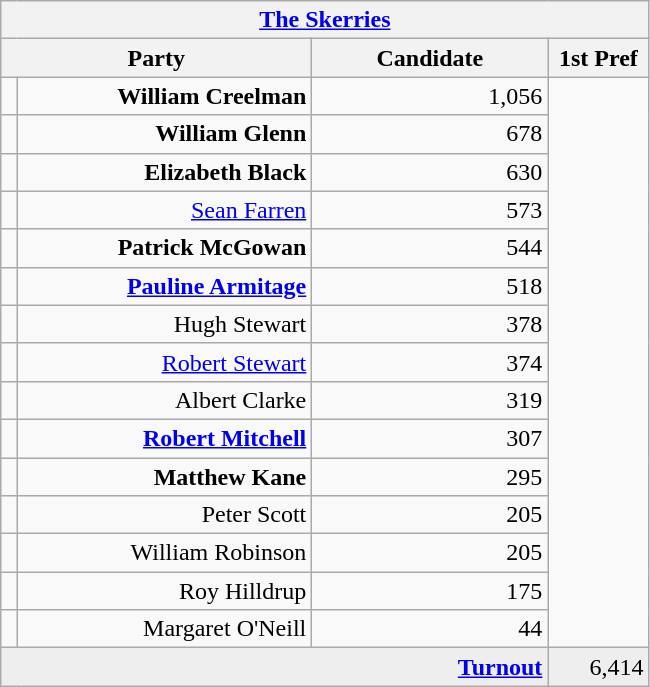<table class="wikitable">
<tr>
<th colspan="4" align="center"><a href='#'>The Skerries</a></th>
</tr>
<tr>
<th colspan="2" align="center" width=200>Party</th>
<th width=150>Candidate</th>
<th width=60>1st Pref</th>
</tr>
<tr>
<td></td>
<td align="right"><strong>William Creelman</strong></td>
<td align="right">1,056</td>
</tr>
<tr>
<td></td>
<td align="right"><strong>William Glenn</strong></td>
<td align="right">678</td>
</tr>
<tr>
<td></td>
<td align="right"><strong>Elizabeth Black</strong></td>
<td align="right">630</td>
</tr>
<tr>
<td></td>
<td align="right"><a href='#'>Sean Farren</a></td>
<td align="right">573</td>
</tr>
<tr>
<td></td>
<td align="right"><strong>Patrick McGowan</strong></td>
<td align="right">544</td>
</tr>
<tr>
<td></td>
<td align="right"><strong><a href='#'>Pauline Armitage</a></strong></td>
<td align="right">518</td>
</tr>
<tr>
<td></td>
<td align="right">Hugh Stewart</td>
<td align="right">378</td>
</tr>
<tr>
<td></td>
<td align="right"><a href='#'>Robert Stewart</a></td>
<td align="right">374</td>
</tr>
<tr>
<td></td>
<td align="right">Albert Clarke</td>
<td align="right">319</td>
</tr>
<tr>
<td></td>
<td align="right"><strong><a href='#'>Robert Mitchell</a></strong></td>
<td align="right">307</td>
</tr>
<tr>
<td></td>
<td align="right"><strong>Matthew Kane</strong></td>
<td align="right">295</td>
</tr>
<tr>
<td></td>
<td align="right">Peter Scott</td>
<td align="right">205</td>
</tr>
<tr>
<td></td>
<td align="right">William Robinson</td>
<td align="right">205</td>
</tr>
<tr>
<td></td>
<td align="right">Roy Hilldrup</td>
<td align="right">175</td>
</tr>
<tr>
<td></td>
<td align="right">Margaret O'Neill</td>
<td align="right">44</td>
</tr>
<tr bgcolor="EEEEEE">
<td colspan=3 align="right"><strong><a href='#'>Turnout</a></strong></td>
<td align="right">6,414</td>
</tr>
</table>
